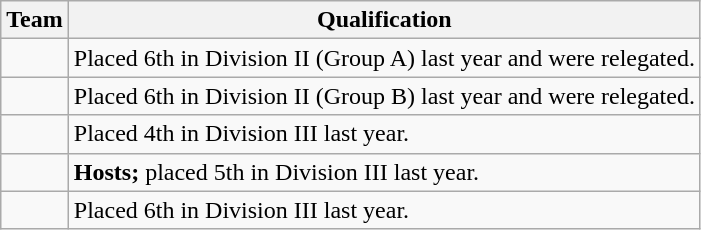<table class="wikitable">
<tr>
<th>Team</th>
<th>Qualification</th>
</tr>
<tr>
<td></td>
<td>Placed 6th in Division II (Group A) last year and were relegated.</td>
</tr>
<tr>
<td></td>
<td>Placed 6th in Division II (Group B) last year and were relegated.</td>
</tr>
<tr>
<td></td>
<td>Placed 4th in Division III last year.</td>
</tr>
<tr>
<td></td>
<td><strong>Hosts;</strong> placed 5th in Division III last year.</td>
</tr>
<tr>
<td></td>
<td>Placed 6th in Division III last year.</td>
</tr>
</table>
